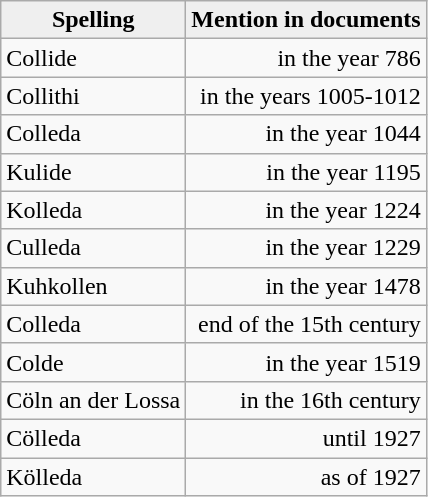<table class="wikitable">
<tr>
<th style="background:#EFEFEF;">Spelling</th>
<th style="background:#EFEFEF;">Mention in documents</th>
</tr>
<tr>
<td>Collide</td>
<td align="right">in the year 786</td>
</tr>
<tr>
<td>Collithi</td>
<td align="right">in the years 1005-1012</td>
</tr>
<tr>
<td>Colleda</td>
<td align="right">in the year 1044</td>
</tr>
<tr>
<td>Kulide</td>
<td align="right">in the year 1195</td>
</tr>
<tr>
<td>Kolleda</td>
<td align="right">in the year 1224</td>
</tr>
<tr>
<td>Culleda</td>
<td align="right">in the year 1229</td>
</tr>
<tr>
<td>Kuhkollen</td>
<td align="right">in the year 1478</td>
</tr>
<tr>
<td>Colleda</td>
<td align="right">end of the 15th century</td>
</tr>
<tr>
<td>Colde</td>
<td align="right">in the year 1519</td>
</tr>
<tr>
<td>Cöln an der Lossa</td>
<td align="right">in the 16th century</td>
</tr>
<tr>
<td>Cölleda</td>
<td align="right">until 1927</td>
</tr>
<tr>
<td>Kölleda</td>
<td align="right">as of 1927</td>
</tr>
</table>
